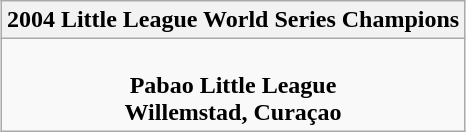<table class="wikitable" style="text-align: center; margin: 0 auto;">
<tr>
<th>2004 Little League World Series Champions</th>
</tr>
<tr>
<td><br><strong>Pabao Little League</strong><br><strong>Willemstad, Curaçao</strong></td>
</tr>
</table>
